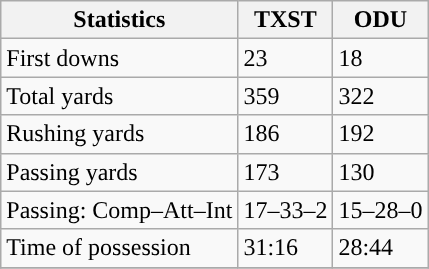<table class="wikitable" style="float: left;">
<tr>
<th>Statistics</th>
<th>TXST</th>
<th>ODU</th>
</tr>
<tr>
<td>First downs</td>
<td>23</td>
<td>18</td>
</tr>
<tr>
<td>Total yards</td>
<td>359</td>
<td>322</td>
</tr>
<tr>
<td>Rushing yards</td>
<td>186</td>
<td>192</td>
</tr>
<tr>
<td>Passing yards</td>
<td>173</td>
<td>130</td>
</tr>
<tr>
<td>Passing: Comp–Att–Int</td>
<td>17–33–2</td>
<td>15–28–0</td>
</tr>
<tr>
<td>Time of possession</td>
<td>31:16</td>
<td>28:44</td>
</tr>
<tr>
</tr>
</table>
